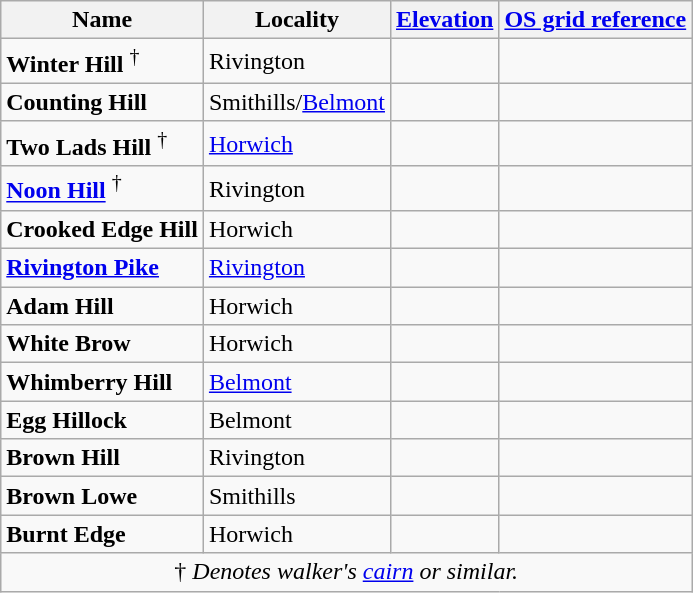<table class="wikitable sortable">
<tr>
<th>Name</th>
<th>Locality</th>
<th><a href='#'>Elevation</a></th>
<th><a href='#'>OS grid reference</a></th>
</tr>
<tr>
<td><strong>Winter Hill</strong> <sup>†</sup></td>
<td>Rivington</td>
<td></td>
<td></td>
</tr>
<tr>
<td><strong>Counting Hill</strong></td>
<td>Smithills/<a href='#'>Belmont</a></td>
<td></td>
<td></td>
</tr>
<tr>
<td><strong>Two Lads Hill</strong> <sup>†</sup></td>
<td><a href='#'>Horwich</a></td>
<td></td>
<td></td>
</tr>
<tr>
<td><strong><a href='#'>Noon Hill</a></strong> <sup>†</sup></td>
<td>Rivington</td>
<td></td>
<td></td>
</tr>
<tr>
<td><strong>Crooked Edge Hill</strong></td>
<td>Horwich</td>
<td></td>
<td></td>
</tr>
<tr>
<td><strong><a href='#'>Rivington Pike</a></strong></td>
<td><a href='#'>Rivington</a></td>
<td></td>
<td></td>
</tr>
<tr>
<td><strong>Adam Hill</strong></td>
<td>Horwich</td>
<td></td>
<td></td>
</tr>
<tr>
<td><strong>White Brow</strong></td>
<td>Horwich</td>
<td></td>
<td></td>
</tr>
<tr>
<td><strong>Whimberry Hill</strong></td>
<td><a href='#'>Belmont</a></td>
<td></td>
<td></td>
</tr>
<tr>
<td><strong>Egg Hillock</strong></td>
<td>Belmont</td>
<td></td>
<td></td>
</tr>
<tr>
<td><strong>Brown Hill</strong></td>
<td>Rivington</td>
<td></td>
<td></td>
</tr>
<tr>
<td><strong>Brown Lowe</strong></td>
<td>Smithills</td>
<td></td>
<td></td>
</tr>
<tr>
<td><strong>Burnt Edge</strong></td>
<td>Horwich</td>
<td></td>
<td></td>
</tr>
<tr>
<td colspan="4" style="text-align:center;">† <em>Denotes walker's <a href='#'>cairn</a> or similar.</em></td>
</tr>
</table>
